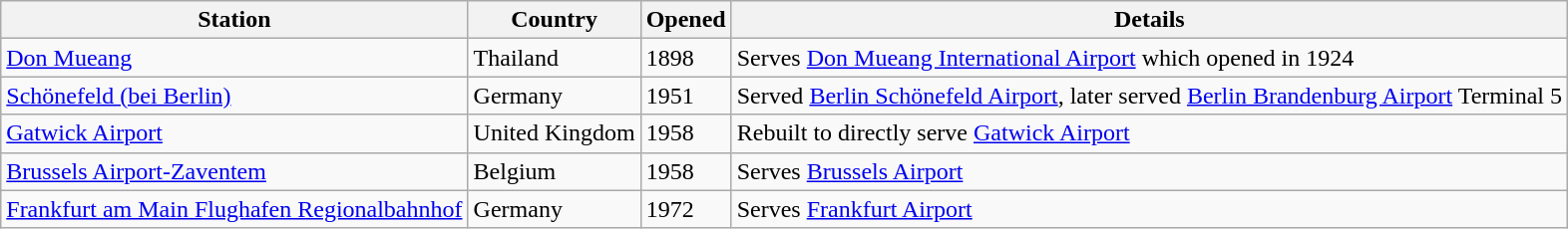<table class=wikitable>
<tr>
<th>Station</th>
<th>Country</th>
<th>Opened</th>
<th>Details</th>
</tr>
<tr>
<td><a href='#'>Don Mueang</a></td>
<td>Thailand</td>
<td>1898</td>
<td>Serves <a href='#'>Don Mueang International Airport</a> which opened in 1924</td>
</tr>
<tr>
<td><a href='#'>Schönefeld (bei Berlin)</a></td>
<td>Germany</td>
<td>1951</td>
<td>Served <a href='#'>Berlin Schönefeld Airport</a>, later served <a href='#'>Berlin Brandenburg Airport</a> Terminal 5</td>
</tr>
<tr>
<td><a href='#'>Gatwick Airport</a></td>
<td>United Kingdom</td>
<td>1958</td>
<td>Rebuilt to directly serve <a href='#'>Gatwick Airport</a></td>
</tr>
<tr>
<td><a href='#'>Brussels Airport-Zaventem</a></td>
<td>Belgium</td>
<td>1958</td>
<td>Serves <a href='#'>Brussels Airport</a></td>
</tr>
<tr>
<td><a href='#'>Frankfurt am Main Flughafen Regionalbahnhof</a></td>
<td>Germany</td>
<td>1972</td>
<td>Serves <a href='#'>Frankfurt Airport</a></td>
</tr>
</table>
